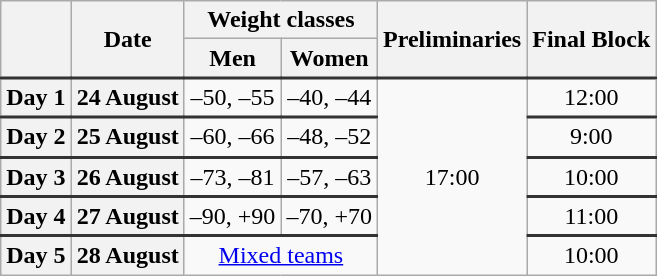<table class=wikitable style="text-align:center;">
<tr>
<th rowspan=2></th>
<th rowspan=2>Date</th>
<th colspan=2>Weight classes</th>
<th rowspan=2>Preliminaries</th>
<th rowspan=2>Final Block</th>
</tr>
<tr>
<th>Men</th>
<th>Women</th>
</tr>
<tr style="border-top: 2px solid #333333;">
<th>Day 1</th>
<th>24 August</th>
<td>–50, –55</td>
<td>–40, –44</td>
<td rowspan=5>17:00</td>
<td>12:00</td>
</tr>
<tr style="border-top: 2px solid #333333;">
<th>Day 2</th>
<th>25 August</th>
<td>–60, –66</td>
<td>–48, –52</td>
<td>9:00</td>
</tr>
<tr style="border-top: 2px solid #333333;">
<th>Day 3</th>
<th>26 August</th>
<td>–73, –81</td>
<td>–57, –63</td>
<td>10:00</td>
</tr>
<tr style="border-top: 2px solid #333333;">
<th>Day 4</th>
<th>27 August</th>
<td>–90, +90</td>
<td>–70, +70</td>
<td>11:00</td>
</tr>
<tr style="border-top: 2px solid #333333;">
<th>Day 5</th>
<th>28 August</th>
<td colspan=2><a href='#'>Mixed teams</a></td>
<td>10:00</td>
</tr>
</table>
